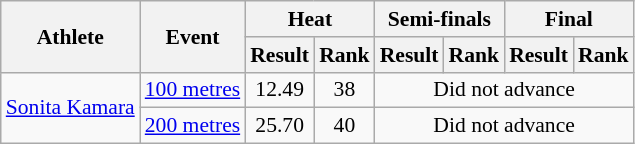<table class="wikitable" style="font-size:90%; text-align:center">
<tr>
<th rowspan="2">Athlete</th>
<th rowspan="2">Event</th>
<th colspan="2">Heat</th>
<th colspan="2">Semi-finals</th>
<th colspan="2">Final</th>
</tr>
<tr>
<th>Result</th>
<th>Rank</th>
<th>Result</th>
<th>Rank</th>
<th>Result</th>
<th>Rank</th>
</tr>
<tr>
<td align="left" rowspan=2><a href='#'>Sonita Kamara</a></td>
<td align="left"><a href='#'>100 metres</a></td>
<td>12.49</td>
<td>38</td>
<td colspan="4">Did not advance</td>
</tr>
<tr>
<td align="left"><a href='#'>200 metres</a></td>
<td>25.70</td>
<td>40</td>
<td colspan="4">Did not advance</td>
</tr>
</table>
